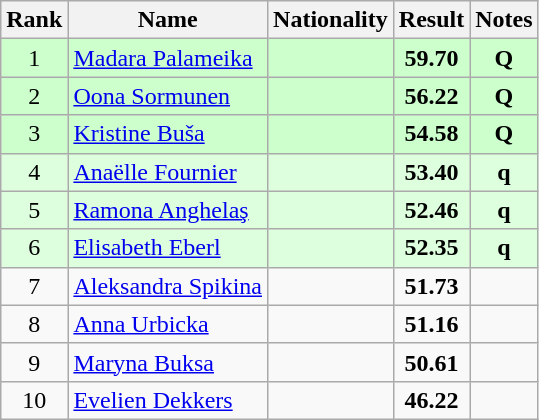<table class="wikitable sortable" style="text-align:center">
<tr>
<th>Rank</th>
<th>Name</th>
<th>Nationality</th>
<th>Result</th>
<th>Notes</th>
</tr>
<tr bgcolor=ccffcc>
<td>1</td>
<td align=left><a href='#'>Madara Palameika</a></td>
<td align=left></td>
<td><strong>59.70</strong></td>
<td><strong>Q</strong></td>
</tr>
<tr bgcolor=ccffcc>
<td>2</td>
<td align=left><a href='#'>Oona Sormunen</a></td>
<td align=left></td>
<td><strong>56.22</strong></td>
<td><strong>Q</strong></td>
</tr>
<tr bgcolor=ccffcc>
<td>3</td>
<td align=left><a href='#'>Kristine Buša</a></td>
<td align=left></td>
<td><strong>54.58</strong></td>
<td><strong>Q</strong></td>
</tr>
<tr bgcolor=ddffdd>
<td>4</td>
<td align=left><a href='#'>Anaëlle Fournier</a></td>
<td align=left></td>
<td><strong>53.40</strong></td>
<td><strong>q</strong></td>
</tr>
<tr bgcolor=ddffdd>
<td>5</td>
<td align=left><a href='#'>Ramona Anghelaş</a></td>
<td align=left></td>
<td><strong>52.46</strong></td>
<td><strong>q</strong></td>
</tr>
<tr bgcolor=ddffdd>
<td>6</td>
<td align=left><a href='#'>Elisabeth Eberl</a></td>
<td align=left></td>
<td><strong>52.35</strong></td>
<td><strong>q</strong></td>
</tr>
<tr>
<td>7</td>
<td align=left><a href='#'>Aleksandra Spikina</a></td>
<td align=left></td>
<td><strong>51.73</strong></td>
<td></td>
</tr>
<tr>
<td>8</td>
<td align=left><a href='#'>Anna Urbicka</a></td>
<td align=left></td>
<td><strong>51.16</strong></td>
<td></td>
</tr>
<tr>
<td>9</td>
<td align=left><a href='#'>Maryna Buksa</a></td>
<td align=left></td>
<td><strong>50.61</strong></td>
<td></td>
</tr>
<tr>
<td>10</td>
<td align=left><a href='#'>Evelien Dekkers</a></td>
<td align=left></td>
<td><strong>46.22</strong></td>
<td></td>
</tr>
</table>
